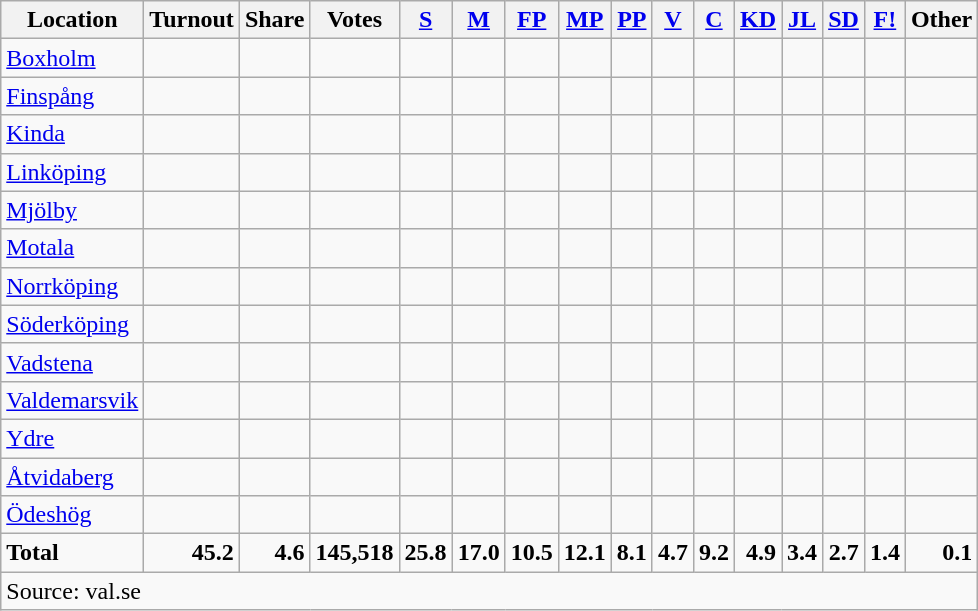<table class="wikitable sortable" style=text-align:right>
<tr>
<th>Location</th>
<th>Turnout</th>
<th>Share</th>
<th>Votes</th>
<th><a href='#'>S</a></th>
<th><a href='#'>M</a></th>
<th><a href='#'>FP</a></th>
<th><a href='#'>MP</a></th>
<th><a href='#'>PP</a></th>
<th><a href='#'>V</a></th>
<th><a href='#'>C</a></th>
<th><a href='#'>KD</a></th>
<th><a href='#'>JL</a></th>
<th><a href='#'>SD</a></th>
<th><a href='#'>F!</a></th>
<th>Other</th>
</tr>
<tr>
<td align=left><a href='#'>Boxholm</a></td>
<td></td>
<td></td>
<td></td>
<td></td>
<td></td>
<td></td>
<td></td>
<td></td>
<td></td>
<td></td>
<td></td>
<td></td>
<td></td>
<td></td>
<td></td>
</tr>
<tr>
<td align=left><a href='#'>Finspång</a></td>
<td></td>
<td></td>
<td></td>
<td></td>
<td></td>
<td></td>
<td></td>
<td></td>
<td></td>
<td></td>
<td></td>
<td></td>
<td></td>
<td></td>
<td></td>
</tr>
<tr>
<td align=left><a href='#'>Kinda</a></td>
<td></td>
<td></td>
<td></td>
<td></td>
<td></td>
<td></td>
<td></td>
<td></td>
<td></td>
<td></td>
<td></td>
<td></td>
<td></td>
<td></td>
<td></td>
</tr>
<tr>
<td align=left><a href='#'>Linköping</a></td>
<td></td>
<td></td>
<td></td>
<td></td>
<td></td>
<td></td>
<td></td>
<td></td>
<td></td>
<td></td>
<td></td>
<td></td>
<td></td>
<td></td>
<td></td>
</tr>
<tr>
<td align=left><a href='#'>Mjölby</a></td>
<td></td>
<td></td>
<td></td>
<td></td>
<td></td>
<td></td>
<td></td>
<td></td>
<td></td>
<td></td>
<td></td>
<td></td>
<td></td>
<td></td>
<td></td>
</tr>
<tr>
<td align=left><a href='#'>Motala</a></td>
<td></td>
<td></td>
<td></td>
<td></td>
<td></td>
<td></td>
<td></td>
<td></td>
<td></td>
<td></td>
<td></td>
<td></td>
<td></td>
<td></td>
<td></td>
</tr>
<tr>
<td align=left><a href='#'>Norrköping</a></td>
<td></td>
<td></td>
<td></td>
<td></td>
<td></td>
<td></td>
<td></td>
<td></td>
<td></td>
<td></td>
<td></td>
<td></td>
<td></td>
<td></td>
<td></td>
</tr>
<tr>
<td align=left><a href='#'>Söderköping</a></td>
<td></td>
<td></td>
<td></td>
<td></td>
<td></td>
<td></td>
<td></td>
<td></td>
<td></td>
<td></td>
<td></td>
<td></td>
<td></td>
<td></td>
<td></td>
</tr>
<tr>
<td align=left><a href='#'>Vadstena</a></td>
<td></td>
<td></td>
<td></td>
<td></td>
<td></td>
<td></td>
<td></td>
<td></td>
<td></td>
<td></td>
<td></td>
<td></td>
<td></td>
<td></td>
<td></td>
</tr>
<tr>
<td align=left><a href='#'>Valdemarsvik</a></td>
<td></td>
<td></td>
<td></td>
<td></td>
<td></td>
<td></td>
<td></td>
<td></td>
<td></td>
<td></td>
<td></td>
<td></td>
<td></td>
<td></td>
<td></td>
</tr>
<tr>
<td align=left><a href='#'>Ydre</a></td>
<td></td>
<td></td>
<td></td>
<td></td>
<td></td>
<td></td>
<td></td>
<td></td>
<td></td>
<td></td>
<td></td>
<td></td>
<td></td>
<td></td>
<td></td>
</tr>
<tr>
<td align=left><a href='#'>Åtvidaberg</a></td>
<td></td>
<td></td>
<td></td>
<td></td>
<td></td>
<td></td>
<td></td>
<td></td>
<td></td>
<td></td>
<td></td>
<td></td>
<td></td>
<td></td>
<td></td>
</tr>
<tr>
<td align=left><a href='#'>Ödeshög</a></td>
<td></td>
<td></td>
<td></td>
<td></td>
<td></td>
<td></td>
<td></td>
<td></td>
<td></td>
<td></td>
<td></td>
<td></td>
<td></td>
<td></td>
<td></td>
</tr>
<tr>
<td align=left><strong>Total</strong></td>
<td><strong>45.2</strong></td>
<td><strong>4.6</strong></td>
<td><strong>145,518</strong></td>
<td><strong>25.8</strong></td>
<td><strong>17.0</strong></td>
<td><strong>10.5</strong></td>
<td><strong>12.1</strong></td>
<td><strong>8.1</strong></td>
<td><strong>4.7</strong></td>
<td><strong>9.2</strong></td>
<td><strong>4.9</strong></td>
<td><strong>3.4</strong></td>
<td><strong>2.7</strong></td>
<td><strong>1.4</strong></td>
<td><strong>0.1</strong></td>
</tr>
<tr>
<td align=left colspan=16>Source: val.se </td>
</tr>
</table>
